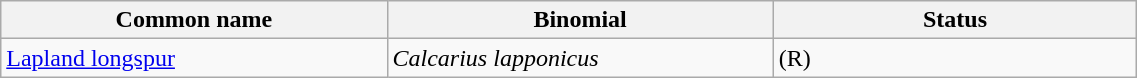<table width=60% class="wikitable">
<tr>
<th width=34%>Common name</th>
<th width=34%>Binomial</th>
<th width=32%>Status</th>
</tr>
<tr>
<td><a href='#'>Lapland longspur</a></td>
<td><em>Calcarius lapponicus</em></td>
<td>(R)</td>
</tr>
</table>
